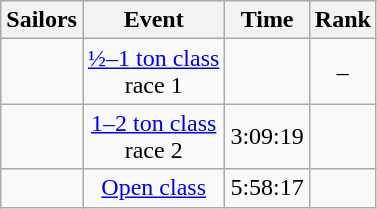<table class=wikitable>
<tr>
<th>Sailors</th>
<th>Event</th>
<th>Time</th>
<th>Rank</th>
</tr>
<tr align=center>
<td align=left></td>
<td><a href='#'>½–1 ton class</a> <br> race 1</td>
<td></td>
<td>–</td>
</tr>
<tr align=center>
<td align=left><strong></strong></td>
<td><a href='#'>1–2 ton class</a> <br> race 2</td>
<td>3:09:19</td>
<td></td>
</tr>
<tr align=center>
<td align=left><strong></strong></td>
<td><a href='#'>Open class</a></td>
<td>5:58:17</td>
<td></td>
</tr>
</table>
